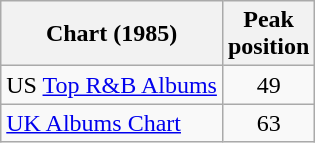<table class="wikitable">
<tr>
<th>Chart (1985)</th>
<th>Peak<br>position</th>
</tr>
<tr>
<td>US <a href='#'>Top R&B Albums</a></td>
<td align="center">49</td>
</tr>
<tr>
<td><a href='#'>UK Albums Chart</a></td>
<td align="center">63</td>
</tr>
</table>
